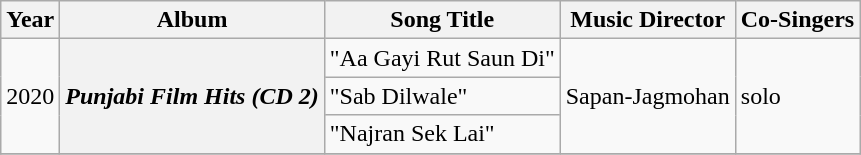<table class="wikitable sortable">
<tr>
<th>Year</th>
<th>Album</th>
<th>Song Title</th>
<th>Music Director</th>
<th>Co-Singers</th>
</tr>
<tr>
<td rowspan=3>2020</td>
<th rowspan=3><em>Punjabi Film Hits (CD 2)</em></th>
<td>"Aa Gayi Rut Saun Di"</td>
<td rowspan=3>Sapan-Jagmohan</td>
<td rowspan=3>solo</td>
</tr>
<tr>
<td>"Sab Dilwale"</td>
</tr>
<tr>
<td>"Najran Sek Lai"</td>
</tr>
<tr>
</tr>
</table>
